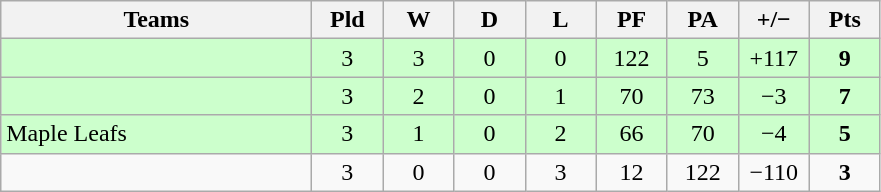<table class="wikitable" style="text-align: center">
<tr>
<th width="200">Teams</th>
<th width="40">Pld</th>
<th width="40">W</th>
<th width="40">D</th>
<th width="40">L</th>
<th width="40">PF</th>
<th width="40">PA</th>
<th width="40">+/−</th>
<th width="40">Pts</th>
</tr>
<tr bgcolor=ccffcc>
<td align=left></td>
<td>3</td>
<td>3</td>
<td>0</td>
<td>0</td>
<td>122</td>
<td>5</td>
<td>+117</td>
<td><strong>9</strong></td>
</tr>
<tr bgcolor=ccffcc>
<td align=left></td>
<td>3</td>
<td>2</td>
<td>0</td>
<td>1</td>
<td>70</td>
<td>73</td>
<td>−3</td>
<td><strong>7</strong></td>
</tr>
<tr bgcolor=ccffcc>
<td align=left> Maple Leafs</td>
<td>3</td>
<td>1</td>
<td>0</td>
<td>2</td>
<td>66</td>
<td>70</td>
<td>−4</td>
<td><strong>5</strong></td>
</tr>
<tr>
<td align=left></td>
<td>3</td>
<td>0</td>
<td>0</td>
<td>3</td>
<td>12</td>
<td>122</td>
<td>−110</td>
<td><strong>3</strong></td>
</tr>
</table>
